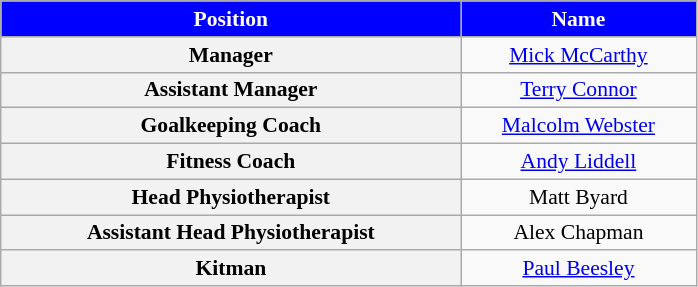<table class="wikitable"  style="text-align:center; font-size:90%; ">
<tr>
<th style="background:blue; color:white; width:300px;">Position</th>
<th style="background:blue; color:white; width:150px;">Name</th>
</tr>
<tr>
<th scope=row>Manager</th>
<td> <a href='#'>Mick McCarthy</a></td>
</tr>
<tr>
<th scope=row>Assistant Manager</th>
<td> <a href='#'>Terry Connor</a></td>
</tr>
<tr>
<th scope=row>Goalkeeping Coach</th>
<td> <a href='#'>Malcolm Webster</a></td>
</tr>
<tr>
<th scope=row>Fitness Coach</th>
<td> <a href='#'>Andy Liddell</a></td>
</tr>
<tr>
<th scope=row>Head Physiotherapist</th>
<td> Matt Byard</td>
</tr>
<tr>
<th scope=row>Assistant Head Physiotherapist</th>
<td> Alex Chapman</td>
</tr>
<tr>
<th scope=row>Kitman</th>
<td> <a href='#'>Paul Beesley</a></td>
</tr>
</table>
